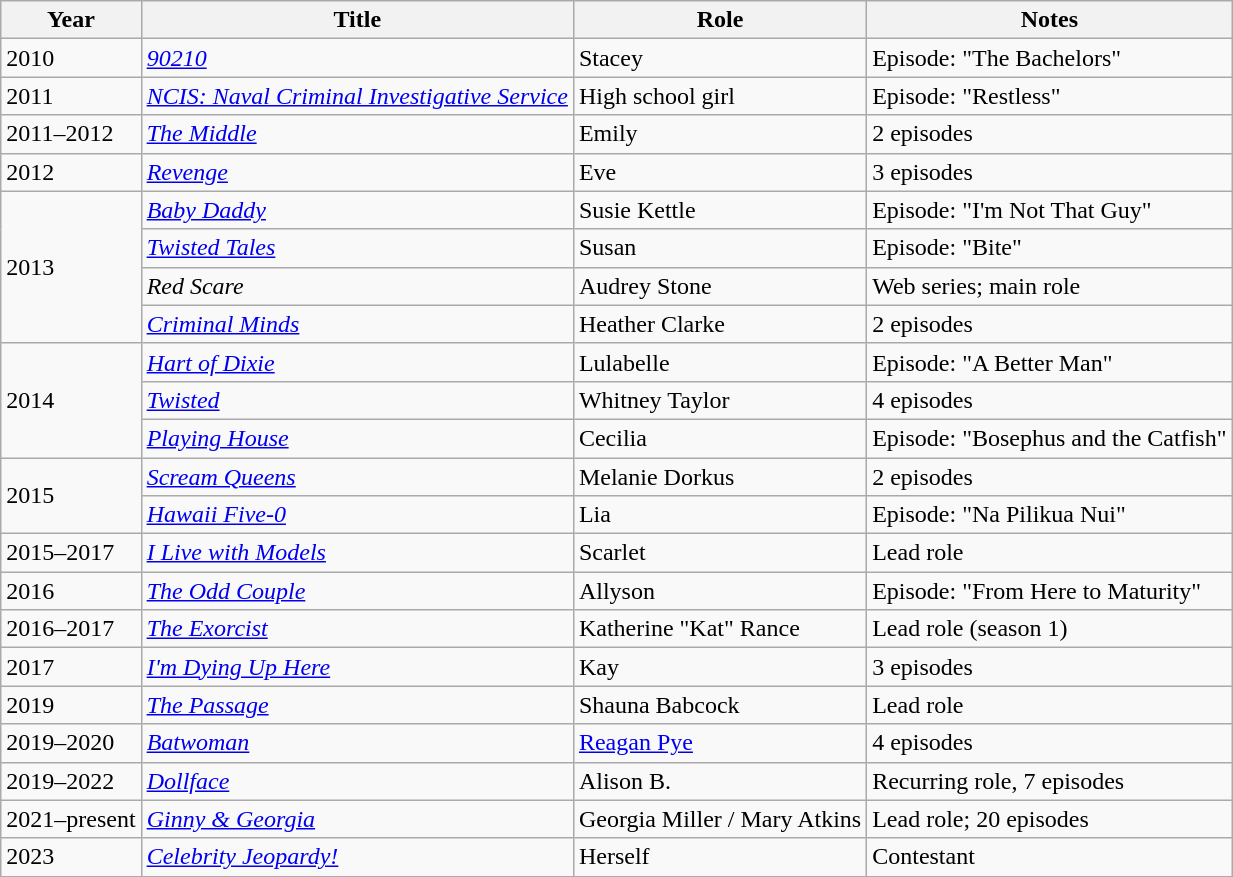<table class="wikitable sortable">
<tr>
<th>Year</th>
<th>Title</th>
<th>Role</th>
<th class="unsortable">Notes</th>
</tr>
<tr>
<td>2010</td>
<td><em><a href='#'>90210</a></em></td>
<td>Stacey</td>
<td>Episode: "The Bachelors"</td>
</tr>
<tr>
<td>2011</td>
<td><em><a href='#'>NCIS: Naval Criminal Investigative Service</a></em></td>
<td>High school girl</td>
<td>Episode: "Restless"</td>
</tr>
<tr>
<td>2011–2012</td>
<td><em><a href='#'>The Middle</a></em></td>
<td>Emily</td>
<td>2 episodes</td>
</tr>
<tr>
<td>2012</td>
<td><em><a href='#'>Revenge</a></em></td>
<td>Eve</td>
<td>3 episodes</td>
</tr>
<tr>
<td rowspan="4">2013</td>
<td><em><a href='#'>Baby Daddy</a></em></td>
<td>Susie Kettle</td>
<td>Episode: "I'm Not That Guy"</td>
</tr>
<tr>
<td><em><a href='#'>Twisted Tales</a></em></td>
<td>Susan</td>
<td>Episode: "Bite"</td>
</tr>
<tr>
<td><em>Red Scare</em></td>
<td>Audrey Stone</td>
<td>Web series; main role</td>
</tr>
<tr>
<td><em><a href='#'>Criminal Minds</a></em></td>
<td>Heather Clarke</td>
<td>2 episodes</td>
</tr>
<tr>
<td rowspan="3">2014</td>
<td><em><a href='#'>Hart of Dixie</a></em></td>
<td>Lulabelle</td>
<td>Episode: "A Better Man"</td>
</tr>
<tr>
<td><em><a href='#'>Twisted</a></em></td>
<td>Whitney Taylor</td>
<td>4 episodes</td>
</tr>
<tr>
<td><em><a href='#'>Playing House</a></em></td>
<td>Cecilia</td>
<td>Episode: "Bosephus and the Catfish"</td>
</tr>
<tr>
<td rowspan="2">2015</td>
<td><em><a href='#'>Scream Queens</a></em></td>
<td>Melanie Dorkus</td>
<td>2 episodes</td>
</tr>
<tr>
<td><em><a href='#'>Hawaii Five-0</a></em></td>
<td>Lia</td>
<td>Episode: "Na Pilikua Nui"</td>
</tr>
<tr>
<td>2015–2017</td>
<td><em><a href='#'>I Live with Models</a></em></td>
<td>Scarlet</td>
<td>Lead role</td>
</tr>
<tr>
<td>2016</td>
<td><em><a href='#'>The Odd Couple</a></em></td>
<td>Allyson</td>
<td>Episode: "From Here to Maturity"</td>
</tr>
<tr>
<td>2016–2017</td>
<td><em><a href='#'>The Exorcist</a></em></td>
<td>Katherine "Kat" Rance</td>
<td>Lead role (season 1)</td>
</tr>
<tr>
<td>2017</td>
<td><em><a href='#'>I'm Dying Up Here</a></em></td>
<td>Kay</td>
<td>3 episodes</td>
</tr>
<tr>
<td>2019</td>
<td><em><a href='#'>The Passage</a></em></td>
<td>Shauna Babcock</td>
<td>Lead role</td>
</tr>
<tr>
<td>2019–2020</td>
<td><em><a href='#'>Batwoman</a></em></td>
<td><a href='#'>Reagan Pye</a></td>
<td>4 episodes</td>
</tr>
<tr>
<td>2019–2022</td>
<td><em><a href='#'>Dollface</a></em></td>
<td>Alison B.</td>
<td>Recurring role, 7 episodes</td>
</tr>
<tr>
<td>2021–present</td>
<td><em><a href='#'>Ginny & Georgia</a></em></td>
<td>Georgia Miller / Mary Atkins</td>
<td>Lead role; 20 episodes</td>
</tr>
<tr>
<td>2023</td>
<td><em><a href='#'>Celebrity Jeopardy!</a></em></td>
<td>Herself</td>
<td>Contestant</td>
</tr>
</table>
